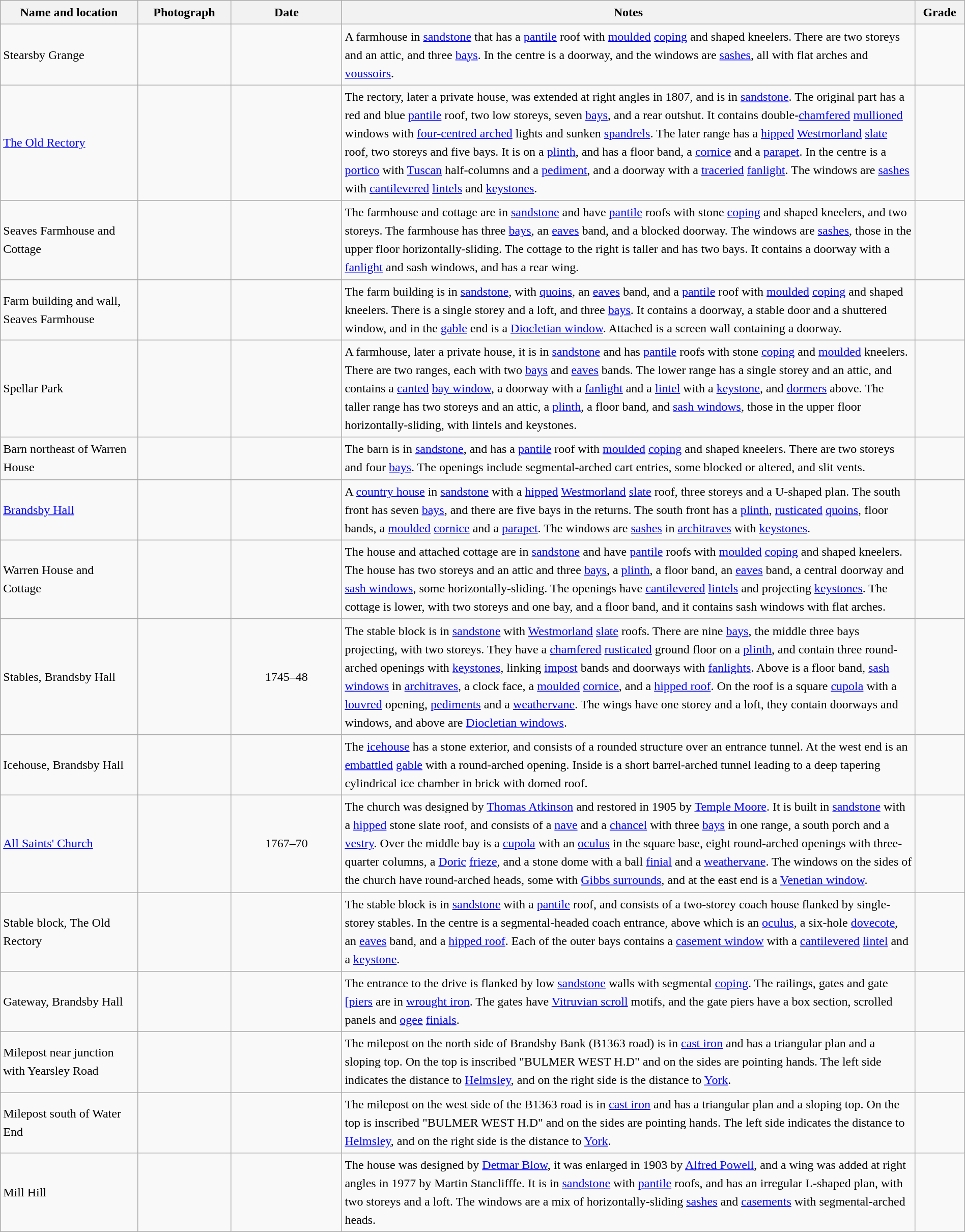<table class="wikitable sortable plainrowheaders" style="width:100%; border:0px; text-align:left; line-height:150%">
<tr>
<th scope="col"  style="width:150px">Name and location</th>
<th scope="col"  style="width:100px" class="unsortable">Photograph</th>
<th scope="col"  style="width:120px">Date</th>
<th scope="col"  style="width:650px" class="unsortable">Notes</th>
<th scope="col"  style="width:50px">Grade</th>
</tr>
<tr>
<td>Stearsby Grange<br></td>
<td></td>
<td align="center"></td>
<td>A farmhouse in <a href='#'>sandstone</a> that has a <a href='#'>pantile</a> roof with <a href='#'>moulded</a> <a href='#'>coping</a> and shaped kneelers.  There are two storeys and an attic, and three <a href='#'>bays</a>.  In the centre is a doorway, and the windows are <a href='#'>sashes</a>, all with flat arches and <a href='#'>voussoirs</a>.</td>
<td align="center" ></td>
</tr>
<tr>
<td><a href='#'>The Old Rectory</a><br></td>
<td></td>
<td align="center"></td>
<td>The rectory, later a private house, was extended at right angles in 1807, and is in <a href='#'>sandstone</a>.  The original part has a red and blue <a href='#'>pantile</a> roof, two low storeys, seven <a href='#'>bays</a>, and a rear outshut.  It contains double-<a href='#'>chamfered</a> <a href='#'>mullioned</a> windows with <a href='#'>four-centred arched</a> lights and sunken <a href='#'>spandrels</a>.  The later range has a <a href='#'>hipped</a> <a href='#'>Westmorland</a> <a href='#'>slate</a> roof, two storeys and five bays.  It is on a <a href='#'>plinth</a>, and has a floor band, a <a href='#'>cornice</a> and a <a href='#'>parapet</a>.  In the centre is a <a href='#'>portico</a> with <a href='#'>Tuscan</a> half-columns and a <a href='#'>pediment</a>, and a doorway with a <a href='#'>traceried</a> <a href='#'>fanlight</a>.  The windows are <a href='#'>sashes</a> with <a href='#'>cantilevered</a> <a href='#'>lintels</a> and <a href='#'>keystones</a>.</td>
<td align="center" ></td>
</tr>
<tr>
<td>Seaves Farmhouse and Cottage<br></td>
<td></td>
<td align="center"></td>
<td>The farmhouse and cottage are in <a href='#'>sandstone</a> and have <a href='#'>pantile</a> roofs with stone <a href='#'>coping</a> and shaped kneelers, and two storeys.  The farmhouse has three <a href='#'>bays</a>, an <a href='#'>eaves</a> band, and a blocked doorway.  The windows are <a href='#'>sashes</a>, those in the upper floor horizontally-sliding.  The cottage to the right is taller and has two bays.  It contains a doorway with a <a href='#'>fanlight</a> and sash windows, and has a rear wing.</td>
<td align="center" ></td>
</tr>
<tr>
<td>Farm building and wall,<br>Seaves Farmhouse<br></td>
<td></td>
<td align="center"></td>
<td>The farm building is in <a href='#'>sandstone</a>, with <a href='#'>quoins</a>, an <a href='#'>eaves</a> band, and a <a href='#'>pantile</a> roof with <a href='#'>moulded</a> <a href='#'>coping</a> and shaped kneelers.  There is a single storey and a loft, and three <a href='#'>bays</a>.  It contains a doorway, a stable door and a shuttered window, and in the <a href='#'>gable</a> end is a <a href='#'>Diocletian window</a>.  Attached is a screen wall containing a doorway.</td>
<td align="center" ></td>
</tr>
<tr>
<td>Spellar Park<br></td>
<td></td>
<td align="center"></td>
<td>A farmhouse, later a private house, it is in <a href='#'>sandstone</a> and has <a href='#'>pantile</a> roofs with stone <a href='#'>coping</a> and <a href='#'>moulded</a> kneelers. There are two ranges, each with two <a href='#'>bays</a> and <a href='#'>eaves</a> bands.  The lower range has a single storey and an attic, and contains a <a href='#'>canted</a> <a href='#'>bay window</a>, a doorway with a <a href='#'>fanlight</a> and a <a href='#'>lintel</a> with a <a href='#'>keystone</a>, and <a href='#'>dormers</a> above.  The taller range has two storeys and an attic, a <a href='#'>plinth</a>, a floor band, and <a href='#'>sash windows</a>, those in the upper floor horizontally-sliding, with lintels and keystones.</td>
<td align="center" ></td>
</tr>
<tr>
<td>Barn northeast of Warren House<br></td>
<td></td>
<td align="center"></td>
<td>The barn is in <a href='#'>sandstone</a>, and has a <a href='#'>pantile</a> roof with <a href='#'>moulded</a> <a href='#'>coping</a> and shaped kneelers.  There are two storeys and four <a href='#'>bays</a>.  The openings include segmental-arched cart entries, some blocked or altered, and slit vents.</td>
<td align="center" ></td>
</tr>
<tr>
<td><a href='#'>Brandsby Hall</a><br></td>
<td></td>
<td align="center"></td>
<td>A <a href='#'>country house</a> in <a href='#'>sandstone</a> with a <a href='#'>hipped</a> <a href='#'>Westmorland</a> <a href='#'>slate</a> roof, three storeys and a U-shaped plan.  The south front has seven <a href='#'>bays</a>, and there are five bays in the returns.  The south front has a <a href='#'>plinth</a>, <a href='#'>rusticated</a> <a href='#'>quoins</a>, floor bands, a <a href='#'>moulded</a> <a href='#'>cornice</a> and a <a href='#'>parapet</a>.  The windows are <a href='#'>sashes</a> in <a href='#'>architraves</a> with <a href='#'>keystones</a>.</td>
<td align="center" ></td>
</tr>
<tr>
<td>Warren House and Cottage<br></td>
<td></td>
<td align="center"></td>
<td>The house and attached cottage are in <a href='#'>sandstone</a> and have <a href='#'>pantile</a> roofs with <a href='#'>moulded</a> <a href='#'>coping</a> and shaped kneelers.  The house has two storeys and an attic and three <a href='#'>bays</a>, a <a href='#'>plinth</a>, a floor band, an <a href='#'>eaves</a> band, a central doorway and <a href='#'>sash windows</a>, some horizontally-sliding.  The openings have <a href='#'>cantilevered</a> <a href='#'>lintels</a> and projecting <a href='#'>keystones</a>.  The cottage is lower, with two storeys and one bay, and a floor band, and it contains sash windows with flat arches.</td>
<td align="center" ></td>
</tr>
<tr>
<td>Stables, Brandsby Hall<br></td>
<td></td>
<td align="center">1745–48</td>
<td>The stable block is in <a href='#'>sandstone</a> with <a href='#'>Westmorland</a> <a href='#'>slate</a> roofs.  There are nine <a href='#'>bays</a>, the middle three bays projecting, with two storeys.  They have a <a href='#'>chamfered</a> <a href='#'>rusticated</a> ground floor on a <a href='#'>plinth</a>, and contain three round-arched openings with <a href='#'>keystones</a>, linking <a href='#'>impost</a> bands and doorways with <a href='#'>fanlights</a>.  Above is a floor band, <a href='#'>sash windows</a> in <a href='#'>architraves</a>, a clock face, a <a href='#'>moulded</a> <a href='#'>cornice</a>, and a <a href='#'>hipped roof</a>.  On the roof is a square <a href='#'>cupola</a> with a <a href='#'>louvred</a> opening, <a href='#'>pediments</a> and a <a href='#'>weathervane</a>.  The wings have one storey and a loft, they contain doorways and windows, and above are <a href='#'>Diocletian windows</a>.</td>
<td align="center" ></td>
</tr>
<tr>
<td>Icehouse, Brandsby Hall<br></td>
<td></td>
<td align="center"></td>
<td>The <a href='#'>icehouse</a> has a stone exterior, and consists of a rounded structure over an entrance tunnel.  At the west end is an <a href='#'>embattled</a> <a href='#'>gable</a> with a round-arched opening.  Inside is a short barrel-arched tunnel leading to a deep tapering cylindrical ice chamber in brick with domed roof.</td>
<td align="center" ></td>
</tr>
<tr>
<td><a href='#'>All Saints' Church</a><br></td>
<td></td>
<td align="center">1767–70</td>
<td>The church was designed by <a href='#'>Thomas Atkinson</a> and restored in 1905 by <a href='#'>Temple Moore</a>.  It is built in <a href='#'>sandstone</a> with a <a href='#'>hipped</a> stone slate roof, and consists of a <a href='#'>nave</a> and a <a href='#'>chancel</a> with three <a href='#'>bays</a> in one range, a south porch and a <a href='#'>vestry</a>.  Over the middle bay is a <a href='#'>cupola</a> with an <a href='#'>oculus</a> in the square base, eight round-arched openings with three-quarter columns, a <a href='#'>Doric</a> <a href='#'>frieze</a>, and a stone dome with a ball <a href='#'>finial</a> and a <a href='#'>weathervane</a>.  The windows on the sides of the church have round-arched heads, some with <a href='#'>Gibbs surrounds</a>, and at the east end is a <a href='#'>Venetian window</a>.</td>
<td align="center" ></td>
</tr>
<tr>
<td>Stable block, The Old Rectory<br></td>
<td></td>
<td align="center"></td>
<td>The stable block is in <a href='#'>sandstone</a> with a <a href='#'>pantile</a> roof, and consists of a two-storey coach house flanked by single-storey stables.  In the centre is a segmental-headed coach entrance, above which is an <a href='#'>oculus</a>, a six-hole <a href='#'>dovecote</a>, an <a href='#'>eaves</a> band, and a <a href='#'>hipped roof</a>.  Each of the outer bays contains a <a href='#'>casement window</a> with a <a href='#'>cantilevered</a> <a href='#'>lintel</a> and a <a href='#'>keystone</a>.</td>
<td align="center" ></td>
</tr>
<tr>
<td>Gateway, Brandsby Hall<br></td>
<td></td>
<td align="center"></td>
<td>The entrance to the drive is flanked by low <a href='#'>sandstone</a> walls with segmental <a href='#'>coping</a>.  The railings, gates and gate <a href='#'>[piers</a> are in <a href='#'>wrought iron</a>.  The gates have <a href='#'>Vitruvian scroll</a> motifs, and the gate piers have a box section, scrolled panels and <a href='#'>ogee</a> <a href='#'>finials</a>.</td>
<td align="center" ></td>
</tr>
<tr>
<td>Milepost near junction with Yearsley Road<br></td>
<td></td>
<td align="center"></td>
<td>The milepost on the north side of Brandsby Bank (B1363 road) is in <a href='#'>cast iron</a> and has a triangular plan and a sloping top.  On the top is inscribed "BULMER WEST H.D" and on the sides are pointing hands.  The left side indicates the distance to <a href='#'>Helmsley</a>, and on the right side is the distance to <a href='#'>York</a>.</td>
<td align="center" ></td>
</tr>
<tr>
<td>Milepost south of Water End<br></td>
<td></td>
<td align="center"></td>
<td>The milepost on the west side of the B1363 road is in <a href='#'>cast iron</a> and has a triangular plan and a sloping top.  On the top is inscribed "BULMER WEST H.D" and on the sides are pointing hands.  The left side indicates the distance to <a href='#'>Helmsley</a>, and on the right side is the distance to <a href='#'>York</a>.</td>
<td align="center" ></td>
</tr>
<tr>
<td>Mill Hill<br></td>
<td></td>
<td align="center"></td>
<td>The house was designed by <a href='#'>Detmar Blow</a>, it was enlarged in 1903 by <a href='#'>Alfred Powell</a>, and a wing was added at right angles in 1977 by Martin Stanclifffe.  It is in <a href='#'>sandstone</a> with <a href='#'>pantile</a> roofs, and has an irregular L-shaped plan, with two storeys and a loft. The windows are a mix of horizontally-sliding <a href='#'>sashes</a> and <a href='#'>casements</a>  with segmental-arched heads.</td>
<td align="center" ></td>
</tr>
<tr>
</tr>
</table>
